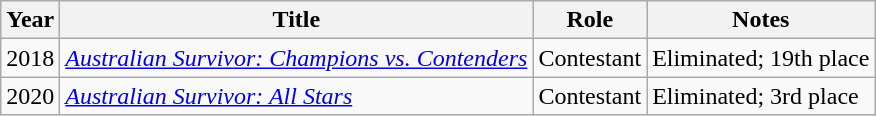<table class="wikitable sortable">
<tr>
<th>Year</th>
<th>Title</th>
<th>Role</th>
<th class="unsortable">Notes</th>
</tr>
<tr>
<td>2018</td>
<td><em><a href='#'>Australian Survivor: Champions vs. Contenders</a></em></td>
<td>Contestant</td>
<td>Eliminated; 19th place</td>
</tr>
<tr>
<td>2020</td>
<td><em><a href='#'>Australian Survivor: All Stars</a></em></td>
<td>Contestant</td>
<td>Eliminated; 3rd place</td>
</tr>
</table>
